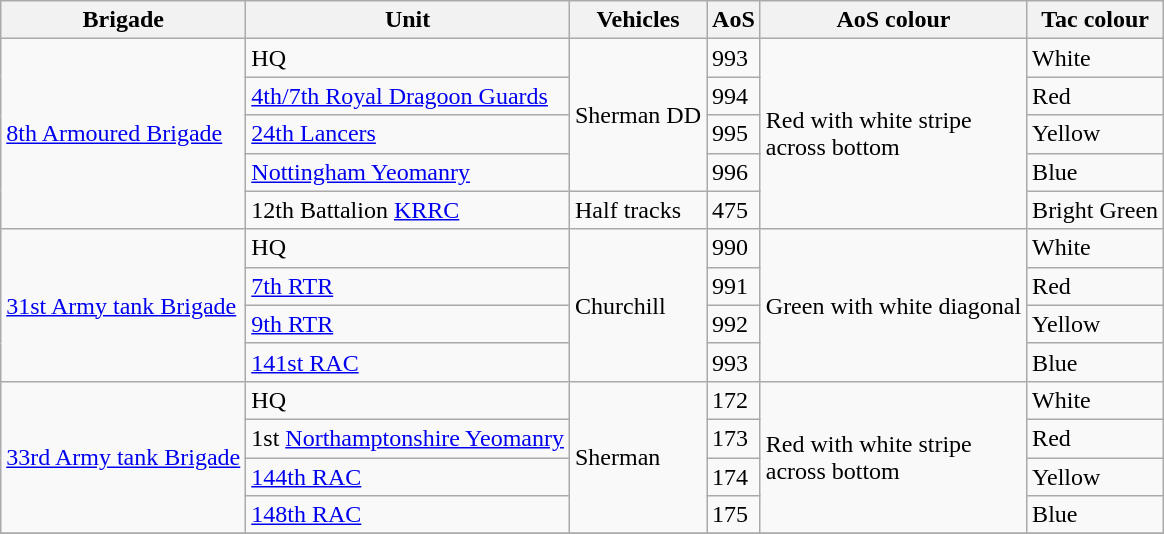<table class="wikitable" style=centre">
<tr>
<th>Brigade</th>
<th>Unit</th>
<th>Vehicles</th>
<th>AoS</th>
<th>AoS colour</th>
<th>Tac colour</th>
</tr>
<tr>
<td rowspan=5><a href='#'>8th Armoured Brigade</a> <br> </td>
<td>HQ</td>
<td rowspan=4>Sherman DD</td>
<td>993</td>
<td rowspan=5>Red with white stripe <br> across bottom</td>
<td>White</td>
</tr>
<tr>
<td><a href='#'>4th/7th Royal Dragoon Guards</a></td>
<td>994</td>
<td>Red</td>
</tr>
<tr>
<td><a href='#'>24th Lancers</a></td>
<td>995</td>
<td>Yellow</td>
</tr>
<tr>
<td><a href='#'>Nottingham Yeomanry</a></td>
<td>996</td>
<td>Blue</td>
</tr>
<tr>
<td>12th Battalion <a href='#'>KRRC</a></td>
<td>Half tracks</td>
<td>475</td>
<td>Bright Green</td>
</tr>
<tr>
<td rowspan=4><a href='#'>31st Army tank Brigade</a> <br> </td>
<td>HQ</td>
<td rowspan=4>Churchill</td>
<td>990</td>
<td rowspan=4>Green with white diagonal</td>
<td>White</td>
</tr>
<tr>
<td><a href='#'>7th RTR</a></td>
<td>991</td>
<td>Red</td>
</tr>
<tr>
<td><a href='#'>9th RTR</a></td>
<td>992</td>
<td>Yellow</td>
</tr>
<tr>
<td><a href='#'>141st RAC</a></td>
<td>993</td>
<td>Blue</td>
</tr>
<tr>
<td rowspan=4><a href='#'>33rd Army tank Brigade</a> <br> </td>
<td>HQ</td>
<td rowspan=4>Sherman</td>
<td>172</td>
<td rowspan=4>Red with white stripe <br> across bottom</td>
<td>White</td>
</tr>
<tr>
<td>1st <a href='#'>Northamptonshire Yeomanry</a></td>
<td>173</td>
<td>Red</td>
</tr>
<tr>
<td><a href='#'>144th RAC</a></td>
<td>174</td>
<td>Yellow</td>
</tr>
<tr>
<td><a href='#'>148th RAC</a></td>
<td>175</td>
<td>Blue</td>
</tr>
<tr>
</tr>
</table>
